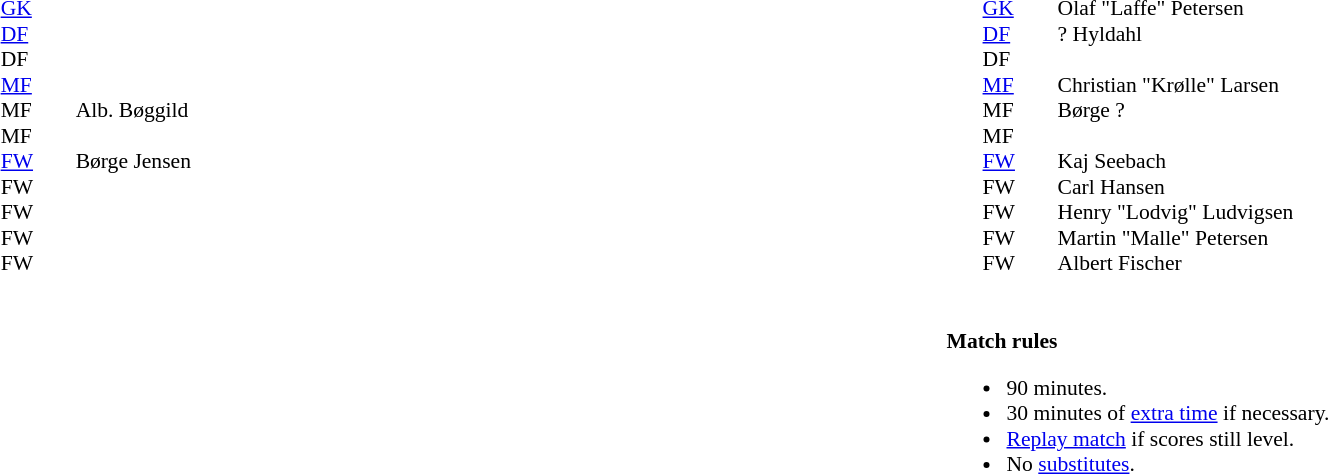<table width="100%">
<tr>
<td valign="top" align="center" width="40%"><br><table style="font-size:90%" cellspacing="0" cellpadding="0">
<tr>
<th width=25></th>
<th width=25></th>
</tr>
<tr>
<td><a href='#'>GK</a></td>
<td></td>
<td></td>
</tr>
<tr>
<td><a href='#'>DF</a></td>
<td></td>
<td></td>
</tr>
<tr>
<td>DF</td>
<td></td>
<td></td>
</tr>
<tr>
<td><a href='#'>MF</a></td>
<td></td>
<td></td>
</tr>
<tr>
<td>MF</td>
<td></td>
<td> Alb. Bøggild</td>
</tr>
<tr>
<td>MF</td>
<td></td>
<td></td>
</tr>
<tr>
<td><a href='#'>FW</a></td>
<td></td>
<td> Børge Jensen</td>
</tr>
<tr>
<td>FW</td>
<td></td>
<td></td>
</tr>
<tr>
<td>FW</td>
<td></td>
<td></td>
</tr>
<tr>
<td>FW</td>
<td></td>
<td></td>
</tr>
<tr>
<td>FW</td>
<td></td>
<td></td>
</tr>
</table>
</td>
<td valign="top" width="10%"></td>
<td valign="top" width="50%"><br><table style="font-size:90%; margin:auto" cellspacing="0" cellpadding="0">
<tr>
<th width=25></th>
<th width=25></th>
</tr>
<tr>
<td><a href='#'>GK</a></td>
<td></td>
<td> Olaf "Laffe" Petersen</td>
</tr>
<tr>
<td><a href='#'>DF</a></td>
<td></td>
<td> ? Hyldahl</td>
</tr>
<tr>
<td>DF</td>
<td></td>
<td></td>
</tr>
<tr>
<td><a href='#'>MF</a></td>
<td></td>
<td> Christian "Krølle" Larsen</td>
</tr>
<tr>
<td>MF</td>
<td></td>
<td> Børge ?</td>
</tr>
<tr>
<td>MF</td>
<td></td>
<td></td>
</tr>
<tr>
<td><a href='#'>FW</a></td>
<td></td>
<td> Kaj Seebach</td>
</tr>
<tr>
<td>FW</td>
<td></td>
<td> Carl Hansen</td>
</tr>
<tr>
<td>FW</td>
<td></td>
<td> Henry "Lodvig" Ludvigsen</td>
</tr>
<tr>
<td>FW</td>
<td></td>
<td> Martin "Malle" Petersen</td>
</tr>
<tr>
<td>FW</td>
<td></td>
<td> Albert Fischer</td>
</tr>
</table>
<br><table style="font-size:90%; margin:auto" cellspacing="0" cellpadding="0">
<tr>
<td><br><strong>Match rules</strong><ul><li>90 minutes.</li><li>30 minutes of <a href='#'>extra time</a> if necessary.</li><li><a href='#'>Replay match</a> if scores still level.</li><li>No <a href='#'>substitutes</a>.</li></ul></td>
</tr>
</table>
</td>
</tr>
</table>
